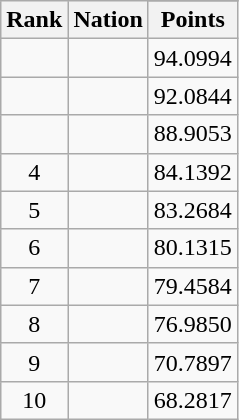<table class="wikitable sortable" style="text-align:center">
<tr>
<th rowspan=2>Rank</th>
<th rowspan=2>Nation</th>
</tr>
<tr>
<th>Points</th>
</tr>
<tr>
<td></td>
<td align=left></td>
<td>94.0994</td>
</tr>
<tr>
<td></td>
<td align=left></td>
<td>92.0844</td>
</tr>
<tr>
<td></td>
<td align=left></td>
<td>88.9053</td>
</tr>
<tr>
<td>4</td>
<td align=left></td>
<td>84.1392</td>
</tr>
<tr>
<td>5</td>
<td align=left></td>
<td>83.2684</td>
</tr>
<tr>
<td>6</td>
<td align=left></td>
<td>80.1315</td>
</tr>
<tr>
<td>7</td>
<td align=left></td>
<td>79.4584</td>
</tr>
<tr>
<td>8</td>
<td align=left></td>
<td>76.9850</td>
</tr>
<tr>
<td>9</td>
<td align=left></td>
<td>70.7897</td>
</tr>
<tr>
<td>10</td>
<td align=left></td>
<td>68.2817</td>
</tr>
</table>
